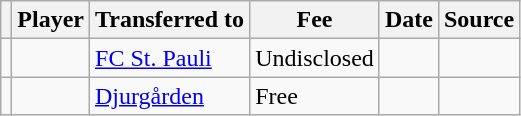<table class="wikitable plainrowheaders sortable">
<tr>
<th></th>
<th scope="col">Player</th>
<th>Transferred to</th>
<th style="width: 65px;">Fee</th>
<th scope="col">Date</th>
<th scope="col">Source</th>
</tr>
<tr>
<td align="center"></td>
<td></td>
<td> <a href='#'>FC St. Pauli</a></td>
<td>Undisclosed</td>
<td></td>
<td></td>
</tr>
<tr>
<td align="center"></td>
<td></td>
<td> <a href='#'>Djurgården</a></td>
<td>Free</td>
<td></td>
<td></td>
</tr>
</table>
